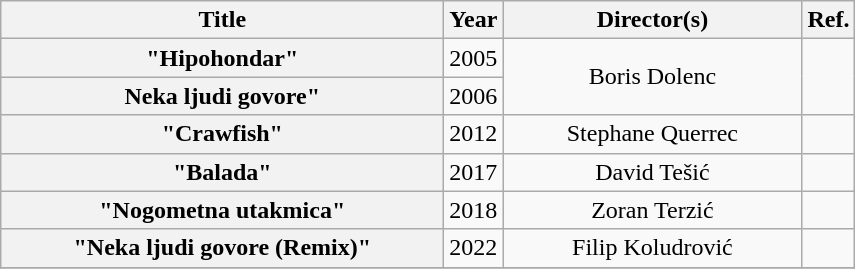<table class="wikitable plainrowheaders" style="text-align:center;">
<tr>
<th scope="col" style="width:18em;">Title</th>
<th scope="col">Year</th>
<th scope="col" style="width:12em;">Director(s)</th>
<th scope="col">Ref.</th>
</tr>
<tr>
<th scope="row">"Hipohondar"</th>
<td>2005</td>
<td rowspan="2">Boris Dolenc</td>
<td rowspan="2"></td>
</tr>
<tr>
<th scope="row">Neka ljudi govore"</th>
<td>2006</td>
</tr>
<tr>
<th scope="row">"Crawfish"</th>
<td>2012</td>
<td>Stephane Querrec</td>
<td></td>
</tr>
<tr>
<th scope="row">"Balada"</th>
<td>2017</td>
<td>David Tešić</td>
<td></td>
</tr>
<tr>
<th scope="row">"Nogometna utakmica"</th>
<td>2018</td>
<td>Zoran Terzić</td>
<td></td>
</tr>
<tr>
<th scope="row">"Neka ljudi govore (Remix)"</th>
<td rowspan="1">2022</td>
<td>Filip Koludrović</td>
<td></td>
</tr>
<tr>
</tr>
</table>
